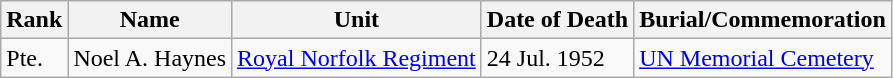<table class="wikitable">
<tr>
<th>Rank</th>
<th>Name</th>
<th>Unit</th>
<th>Date of Death</th>
<th>Burial/Commemoration</th>
</tr>
<tr>
<td>Pte.</td>
<td>Noel A. Haynes</td>
<td><a href='#'>Royal Norfolk Regiment</a></td>
<td>24 Jul. 1952</td>
<td><a href='#'>UN Memorial Cemetery</a></td>
</tr>
</table>
